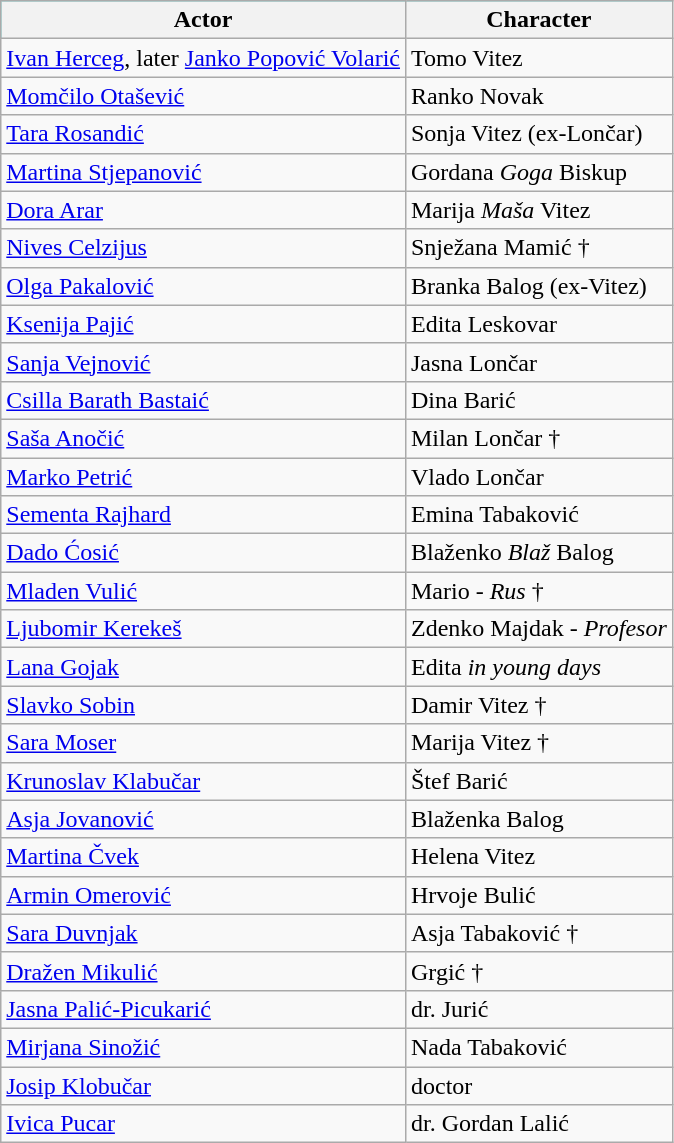<table class="wikitable sortable">
<tr bgcolor=“#CCCCCC”>
<th>Actor</th>
<th>Character</th>
</tr>
<tr>
<td><a href='#'>Ivan Herceg</a>, later <a href='#'>Janko Popović Volarić</a></td>
<td>Tomo Vitez</td>
</tr>
<tr>
<td><a href='#'>Momčilo Otašević</a></td>
<td>Ranko Novak</td>
</tr>
<tr>
<td><a href='#'>Tara Rosandić</a></td>
<td>Sonja Vitez (ex-Lončar)</td>
</tr>
<tr>
<td><a href='#'>Martina Stjepanović</a></td>
<td>Gordana <em>Goga</em> Biskup</td>
</tr>
<tr>
<td><a href='#'>Dora Arar</a></td>
<td>Marija <em>Maša</em> Vitez</td>
</tr>
<tr>
<td><a href='#'>Nives Celzijus</a></td>
<td>Snježana Mamić †</td>
</tr>
<tr>
<td><a href='#'>Olga Pakalović</a></td>
<td>Branka Balog (ex-Vitez)</td>
</tr>
<tr>
<td><a href='#'>Ksenija Pajić</a></td>
<td>Edita Leskovar</td>
</tr>
<tr>
<td><a href='#'>Sanja Vejnović</a></td>
<td>Jasna Lončar</td>
</tr>
<tr>
<td><a href='#'>Csilla Barath Bastaić</a></td>
<td>Dina Barić</td>
</tr>
<tr>
<td><a href='#'>Saša Anočić</a></td>
<td>Milan Lončar †</td>
</tr>
<tr>
<td><a href='#'>Marko Petrić</a></td>
<td>Vlado Lončar</td>
</tr>
<tr>
<td><a href='#'>Sementa Rajhard</a></td>
<td>Emina Tabaković</td>
</tr>
<tr>
<td><a href='#'>Dado Ćosić</a></td>
<td>Blaženko <em>Blaž</em> Balog</td>
</tr>
<tr>
<td><a href='#'>Mladen Vulić</a></td>
<td>Mario - <em>Rus</em> †</td>
</tr>
<tr>
<td><a href='#'>Ljubomir Kerekeš</a></td>
<td>Zdenko Majdak - <em>Profesor</em></td>
</tr>
<tr>
<td><a href='#'>Lana Gojak</a></td>
<td>Edita <em>in young days</em></td>
</tr>
<tr>
<td><a href='#'>Slavko Sobin</a></td>
<td>Damir Vitez †</td>
</tr>
<tr>
<td><a href='#'>Sara Moser</a></td>
<td>Marija Vitez †</td>
</tr>
<tr>
<td><a href='#'>Krunoslav Klabučar</a></td>
<td>Štef Barić</td>
</tr>
<tr>
<td><a href='#'>Asja Jovanović</a></td>
<td>Blaženka Balog</td>
</tr>
<tr>
<td><a href='#'>Martina Čvek</a></td>
<td>Helena Vitez</td>
</tr>
<tr>
<td><a href='#'>Armin Omerović</a></td>
<td>Hrvoje Bulić</td>
</tr>
<tr>
<td><a href='#'>Sara Duvnjak</a></td>
<td>Asja Tabaković †</td>
</tr>
<tr>
<td><a href='#'>Dražen Mikulić</a></td>
<td>Grgić †</td>
</tr>
<tr>
<td><a href='#'>Jasna Palić-Picukarić</a></td>
<td>dr. Jurić</td>
</tr>
<tr>
<td><a href='#'>Mirjana Sinožić</a></td>
<td>Nada Tabaković</td>
</tr>
<tr>
<td><a href='#'>Josip Klobučar</a></td>
<td>doctor</td>
</tr>
<tr>
<td><a href='#'>Ivica Pucar</a></td>
<td>dr. Gordan Lalić</td>
</tr>
</table>
